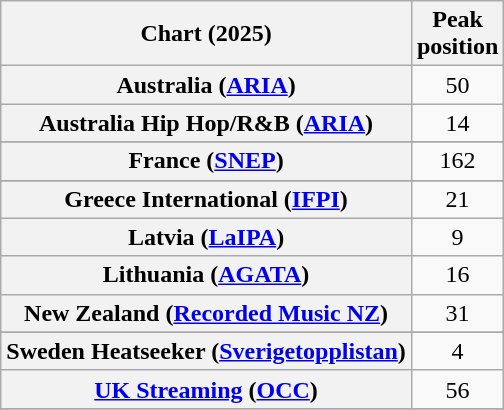<table class="wikitable sortable plainrowheaders" style="text-align:center">
<tr>
<th scope="col">Chart (2025)</th>
<th scope="col">Peak<br>position</th>
</tr>
<tr>
<th scope="row">Australia (<a href='#'>ARIA</a>)</th>
<td>50</td>
</tr>
<tr>
<th scope="row">Australia Hip Hop/R&B (<a href='#'>ARIA</a>)</th>
<td>14</td>
</tr>
<tr>
</tr>
<tr>
</tr>
<tr>
<th scope="row">France (<a href='#'>SNEP</a>)</th>
<td>162</td>
</tr>
<tr>
</tr>
<tr>
<th scope="row">Greece International (<a href='#'>IFPI</a>)</th>
<td>21</td>
</tr>
<tr>
<th scope="row">Latvia (<a href='#'>LaIPA</a>)</th>
<td>9</td>
</tr>
<tr>
<th scope="row">Lithuania (<a href='#'>AGATA</a>)</th>
<td>16</td>
</tr>
<tr>
<th scope="row">New Zealand (<a href='#'>Recorded Music NZ</a>)</th>
<td>31</td>
</tr>
<tr>
</tr>
<tr>
<th scope="row">Sweden Heatseeker (<a href='#'>Sverigetopplistan</a>)</th>
<td>4</td>
</tr>
<tr>
<th scope="row"><a href='#'>UK Streaming</a> (<a href='#'>OCC</a>)</th>
<td>56</td>
</tr>
<tr>
</tr>
<tr>
</tr>
</table>
